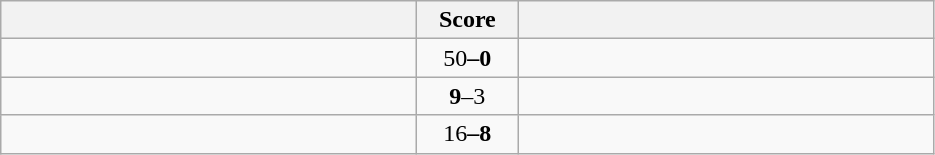<table class="wikitable" style="text-align: center;">
<tr>
<th width=270></th>
<th width=60>Score</th>
<th width=270></th>
</tr>
<tr>
<td align=left><strong></td>
<td></strong>50<strong>–0</td>
<td align=left></td>
</tr>
<tr>
<td align=left></strong></td>
<td><strong>9</strong>–3</td>
<td align=left></td>
</tr>
<tr>
<td align=left><strong></td>
<td></strong>16<strong>–8</td>
<td align=left></td>
</tr>
</table>
